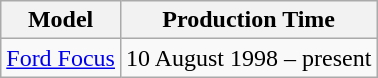<table class="wikitable">
<tr>
<th>Model</th>
<th>Production Time</th>
</tr>
<tr>
<td><a href='#'>Ford Focus</a></td>
<td>10 August 1998 – present</td>
</tr>
</table>
